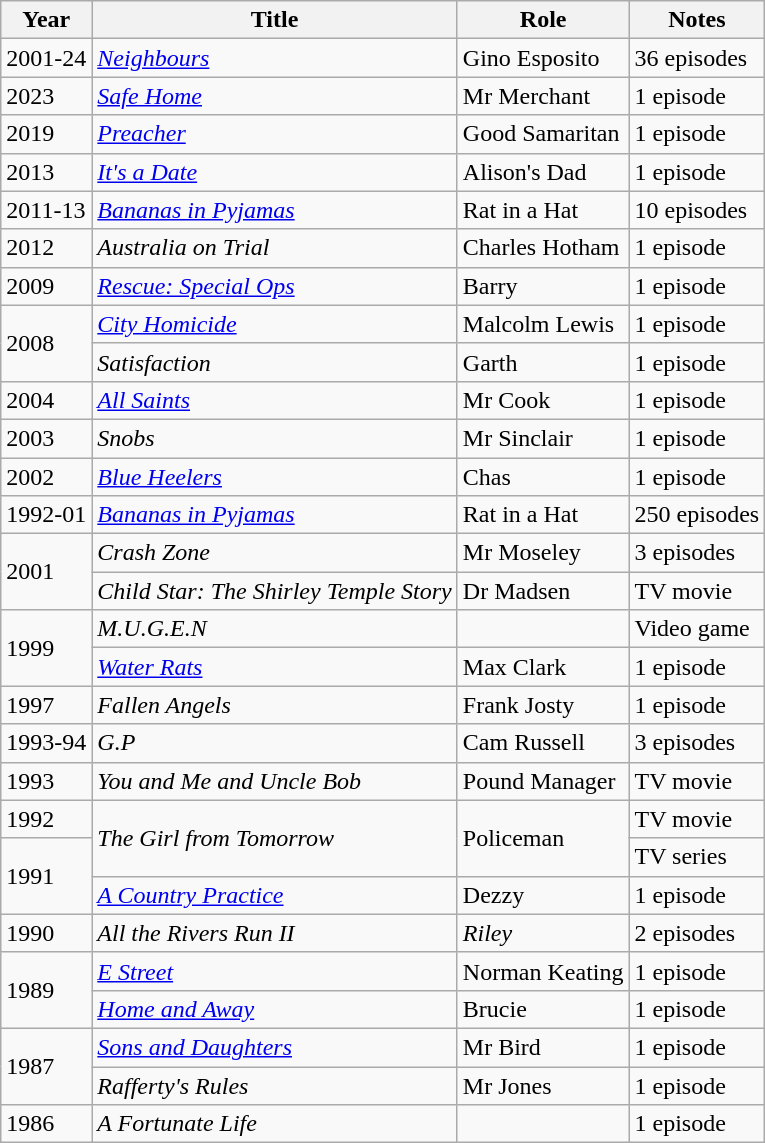<table class="wikitable">
<tr>
<th>Year</th>
<th>Title</th>
<th>Role</th>
<th>Notes</th>
</tr>
<tr>
<td>2001-24</td>
<td><em><a href='#'>Neighbours</a></em></td>
<td>Gino Esposito</td>
<td>36 episodes</td>
</tr>
<tr>
<td>2023</td>
<td><a href='#'><em>Safe Home</em></a></td>
<td>Mr Merchant</td>
<td>1 episode</td>
</tr>
<tr>
<td>2019</td>
<td><a href='#'><em>Preacher</em></a></td>
<td>Good Samaritan</td>
<td>1 episode</td>
</tr>
<tr>
<td>2013</td>
<td><a href='#'><em>It's a Date</em></a></td>
<td>Alison's Dad</td>
<td>1 episode</td>
</tr>
<tr>
<td>2011-13</td>
<td><em><a href='#'>Bananas in Pyjamas</a></em></td>
<td>Rat in a Hat</td>
<td>10 episodes</td>
</tr>
<tr>
<td>2012</td>
<td><em>Australia on Trial</em></td>
<td>Charles Hotham</td>
<td>1 episode</td>
</tr>
<tr>
<td>2009</td>
<td><em><a href='#'>Rescue: Special Ops</a></em></td>
<td>Barry</td>
<td>1 episode</td>
</tr>
<tr>
<td rowspan="2">2008</td>
<td><em><a href='#'>City Homicide</a></em></td>
<td>Malcolm Lewis</td>
<td>1 episode</td>
</tr>
<tr>
<td><em>Satisfaction</em></td>
<td>Garth</td>
<td>1 episode</td>
</tr>
<tr>
<td>2004</td>
<td><a href='#'><em>All Saints</em></a></td>
<td>Mr Cook</td>
<td>1 episode</td>
</tr>
<tr>
<td>2003</td>
<td><em>Snobs</em></td>
<td>Mr Sinclair</td>
<td>1 episode</td>
</tr>
<tr>
<td>2002</td>
<td><em><a href='#'>Blue Heelers</a></em></td>
<td>Chas</td>
<td>1 episode</td>
</tr>
<tr>
<td>1992-01</td>
<td><em><a href='#'>Bananas in Pyjamas</a></em></td>
<td>Rat in a Hat</td>
<td>250 episodes</td>
</tr>
<tr>
<td rowspan="2">2001</td>
<td><em>Crash Zone</em></td>
<td>Mr Moseley</td>
<td>3 episodes</td>
</tr>
<tr>
<td><em>Child Star: The Shirley Temple Story</em></td>
<td>Dr Madsen</td>
<td>TV movie</td>
</tr>
<tr>
<td rowspan="2">1999</td>
<td><em>M.U.G.E.N</em></td>
<td></td>
<td>Video game</td>
</tr>
<tr>
<td><a href='#'><em>Water Rats</em></a></td>
<td>Max Clark</td>
<td>1 episode</td>
</tr>
<tr>
<td>1997</td>
<td><em>Fallen Angels</em></td>
<td>Frank Josty</td>
<td>1 episode</td>
</tr>
<tr>
<td>1993-94</td>
<td><em>G.P</em></td>
<td>Cam Russell</td>
<td>3 episodes</td>
</tr>
<tr>
<td>1993</td>
<td><em>You and Me and Uncle Bob</em></td>
<td>Pound Manager</td>
<td>TV movie</td>
</tr>
<tr>
<td>1992</td>
<td rowspan="2"><em>The Girl from Tomorrow</em></td>
<td rowspan="2">Policeman</td>
<td>TV movie</td>
</tr>
<tr>
<td rowspan="2">1991</td>
<td>TV series</td>
</tr>
<tr>
<td><em><a href='#'>A Country Practice</a></em></td>
<td>Dezzy</td>
<td>1 episode</td>
</tr>
<tr>
<td>1990</td>
<td><em>All the Rivers Run II</em></td>
<td><em>Riley</em></td>
<td>2 episodes</td>
</tr>
<tr>
<td rowspan="2">1989</td>
<td><em><a href='#'>E Street</a></em></td>
<td>Norman Keating</td>
<td>1 episode</td>
</tr>
<tr>
<td><em><a href='#'>Home and Away</a></em></td>
<td>Brucie</td>
<td>1 episode</td>
</tr>
<tr>
<td rowspan="2">1987</td>
<td><a href='#'><em>Sons and Daughters</em></a></td>
<td>Mr Bird</td>
<td>1 episode</td>
</tr>
<tr>
<td><em>Rafferty's Rules</em></td>
<td>Mr Jones</td>
<td>1 episode</td>
</tr>
<tr>
<td>1986</td>
<td><em>A Fortunate Life</em></td>
<td></td>
<td>1 episode</td>
</tr>
</table>
